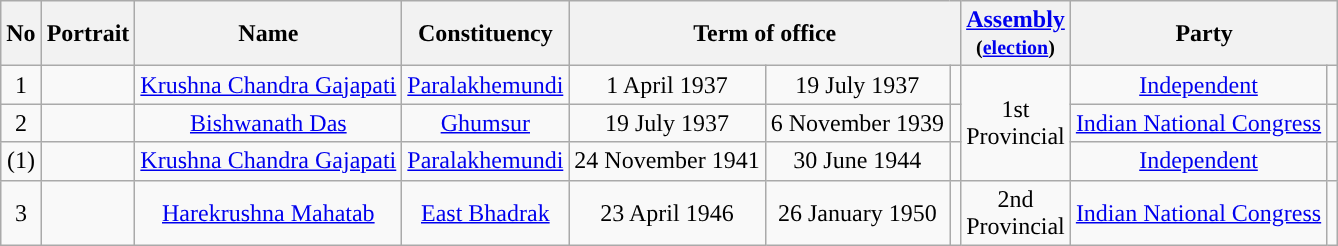<table class="wikitable">
<tr>
<th>No</th>
<th>Portrait</th>
<th>Name</th>
<th>Constituency</th>
<th colspan="3">Term of office</th>
<th><a href='#'>Assembly</a><br><small>(<a href='#'>election</a>)</small></th>
<th colspan="2">Party</th>
</tr>
<tr align=center>
<td>1</td>
<td></td>
<td><a href='#'>Krushna Chandra Gajapati</a></td>
<td><a href='#'>Paralakhemundi</a></td>
<td>1 April 1937</td>
<td>19 July 1937</td>
<td></td>
<td rowspan="3">1st<br>Provincial<br></td>
<td><a href='#'>Independent</a></td>
<td style="background-color: "></td>
</tr>
<tr align=center>
<td>2</td>
<td></td>
<td><a href='#'>Bishwanath Das</a></td>
<td><a href='#'>Ghumsur</a></td>
<td>19 July 1937</td>
<td>6 November 1939</td>
<td></td>
<td><a href='#'>Indian National Congress</a></td>
<td style="background-color: "></td>
</tr>
<tr align=center>
<td>(1)</td>
<td></td>
<td><a href='#'>Krushna Chandra Gajapati</a></td>
<td><a href='#'>Paralakhemundi</a></td>
<td>24 November 1941</td>
<td>30 June 1944</td>
<td></td>
<td><a href='#'>Independent</a></td>
<td style="background-color: "></td>
</tr>
<tr align=center>
<td>3</td>
<td></td>
<td><a href='#'>Harekrushna Mahatab</a></td>
<td><a href='#'>East Bhadrak</a></td>
<td>23 April 1946</td>
<td>26 January 1950</td>
<td></td>
<td>2nd<br>Provincial<br></td>
<td><a href='#'>Indian National Congress</a></td>
<td></td>
</tr>
</table>
